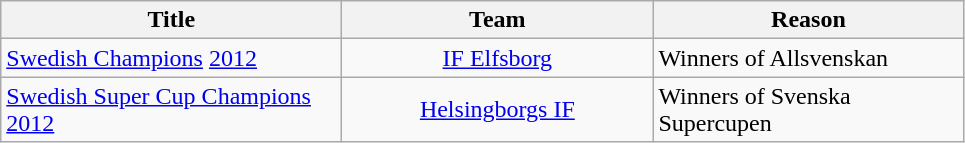<table class="wikitable">
<tr>
<th style="width: 220px;">Title</th>
<th style="width: 200px;">Team</th>
<th style="width: 200px;">Reason</th>
</tr>
<tr>
<td><a href='#'>Swedish Champions</a> <a href='#'>2012</a></td>
<td style="text-align: center;"><a href='#'>IF Elfsborg</a></td>
<td>Winners of Allsvenskan</td>
</tr>
<tr>
<td><a href='#'>Swedish Super Cup Champions</a> <a href='#'>2012</a></td>
<td style="text-align: center;"><a href='#'>Helsingborgs IF</a></td>
<td>Winners of Svenska Supercupen</td>
</tr>
</table>
